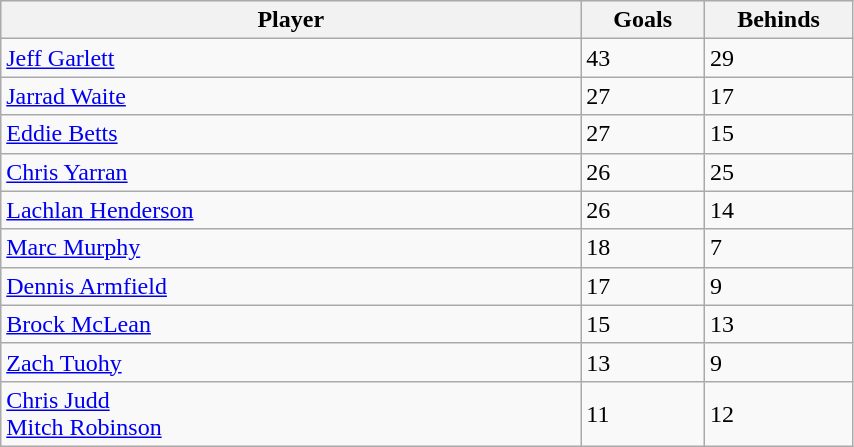<table class="wikitable sortable" style="width:45%;">
<tr style="background:#efefef;">
<th style="width:30%;">Player</th>
<th width=5%>Goals</th>
<th width=5%>Behinds</th>
</tr>
<tr>
<td><a href='#'>Jeff Garlett</a></td>
<td>43</td>
<td>29</td>
</tr>
<tr>
<td><a href='#'>Jarrad Waite</a></td>
<td>27</td>
<td>17</td>
</tr>
<tr>
<td><a href='#'>Eddie Betts</a></td>
<td>27</td>
<td>15</td>
</tr>
<tr>
<td><a href='#'>Chris Yarran</a></td>
<td>26</td>
<td>25</td>
</tr>
<tr>
<td><a href='#'>Lachlan Henderson</a></td>
<td>26</td>
<td>14</td>
</tr>
<tr>
<td><a href='#'>Marc Murphy</a></td>
<td>18</td>
<td>7</td>
</tr>
<tr>
<td><a href='#'>Dennis Armfield</a></td>
<td>17</td>
<td>9</td>
</tr>
<tr>
<td><a href='#'>Brock McLean</a></td>
<td>15</td>
<td>13</td>
</tr>
<tr>
<td><a href='#'>Zach Tuohy</a></td>
<td>13</td>
<td>9</td>
</tr>
<tr>
<td><a href='#'>Chris Judd</a><br><a href='#'>Mitch Robinson</a></td>
<td>11</td>
<td>12</td>
</tr>
</table>
